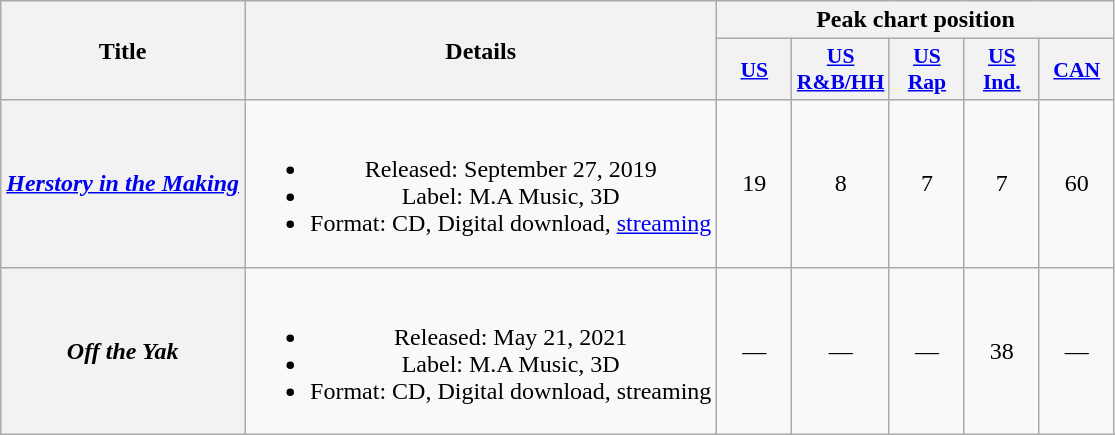<table class="wikitable plainrowheaders" style="text-align:center;">
<tr>
<th scope="col" rowspan="2">Title</th>
<th scope="col" rowspan="2">Details</th>
<th colspan="5" scope="col">Peak chart position</th>
</tr>
<tr>
<th scope="col" style="width:3em;font-size:90%;"><a href='#'>US</a><br></th>
<th scope="col" style="width:3em;font-size:90%;"><a href='#'>US<br>R&B/HH</a><br></th>
<th scope="col" style="width:3em;font-size:90%;"><a href='#'>US<br>Rap</a><br></th>
<th scope="col" style="width:3em;font-size:90%;"><a href='#'>US<br>Ind.</a><br></th>
<th scope="col" style="width:3em;font-size:90%;"><a href='#'>CAN</a><br></th>
</tr>
<tr>
<th scope="row"><em><a href='#'>Herstory in the Making</a></em></th>
<td><br><ul><li>Released: September 27, 2019</li><li>Label: M.A Music, 3D</li><li>Format: CD, Digital download, <a href='#'>streaming</a></li></ul></td>
<td>19</td>
<td>8</td>
<td>7</td>
<td>7</td>
<td>60</td>
</tr>
<tr>
<th scope="row"><em>Off the Yak</em></th>
<td><br><ul><li>Released: May 21, 2021</li><li>Label: M.A Music, 3D</li><li>Format: CD, Digital download, streaming</li></ul></td>
<td>—</td>
<td>—</td>
<td>—</td>
<td>38</td>
<td>—</td>
</tr>
</table>
